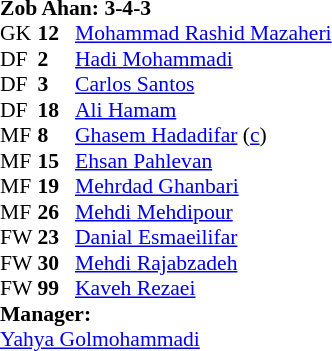<table style="font-size: 90%" cellspacing="0" cellpadding="0">
<tr>
<td colspan="4"><strong>Zob Ahan: 3-4-3</strong></td>
</tr>
<tr>
<th width=25></th>
<th width=25></th>
</tr>
<tr>
<td>GK</td>
<td><strong>12</strong></td>
<td> <a href='#'>Mohammad Rashid Mazaheri</a></td>
</tr>
<tr>
<td>DF</td>
<td><strong>2</strong></td>
<td> <a href='#'>Hadi Mohammadi</a></td>
</tr>
<tr>
<td>DF</td>
<td><strong>3</strong></td>
<td> <a href='#'>Carlos Santos</a></td>
</tr>
<tr>
<td>DF</td>
<td><strong>18</strong></td>
<td> <a href='#'>Ali Hamam</a></td>
</tr>
<tr>
<td>MF</td>
<td><strong>8</strong></td>
<td> <a href='#'>Ghasem Hadadifar</a> (<a href='#'>c</a>)</td>
</tr>
<tr>
<td>MF</td>
<td><strong>15</strong></td>
<td> <a href='#'>Ehsan Pahlevan</a></td>
</tr>
<tr>
<td>MF</td>
<td><strong>19</strong></td>
<td> <a href='#'>Mehrdad Ghanbari</a></td>
</tr>
<tr>
<td>MF</td>
<td><strong>26</strong></td>
<td> <a href='#'>Mehdi Mehdipour</a></td>
</tr>
<tr>
<td>FW</td>
<td><strong>23</strong></td>
<td> <a href='#'>Danial Esmaeilifar</a></td>
</tr>
<tr>
<td>FW</td>
<td><strong>30</strong></td>
<td> <a href='#'>Mehdi Rajabzadeh</a></td>
</tr>
<tr>
<td>FW</td>
<td><strong>99</strong></td>
<td> <a href='#'>Kaveh Rezaei</a></td>
</tr>
<tr>
<td colspan=3><strong>Manager:</strong></td>
</tr>
<tr>
<td colspan=4> <a href='#'>Yahya Golmohammadi</a></td>
</tr>
<tr>
</tr>
</table>
